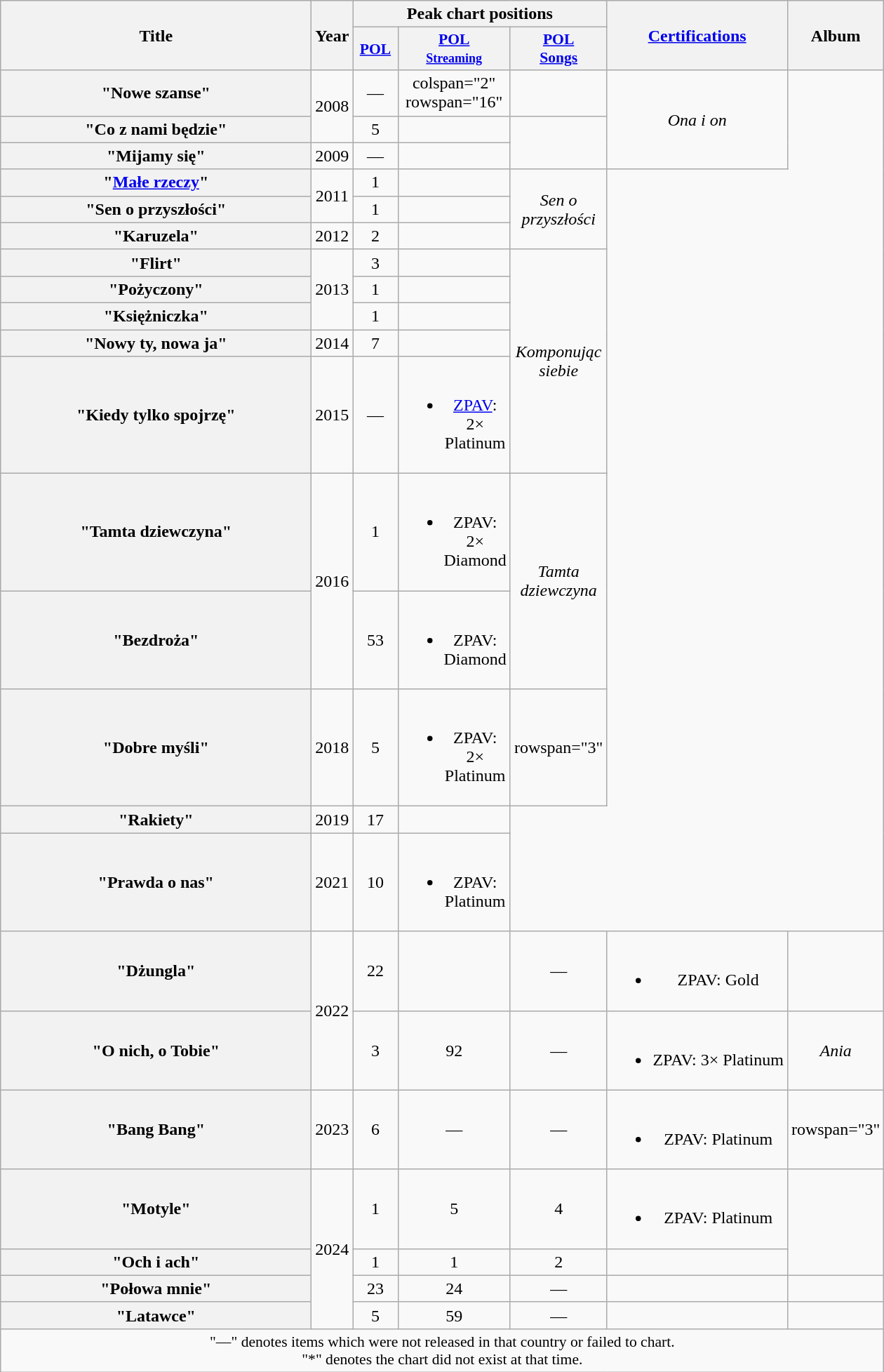<table class="wikitable plainrowheaders" style="text-align:center;">
<tr>
<th scope="col" rowspan="2" style="width:18em;">Title</th>
<th scope="col" rowspan="2">Year</th>
<th scope="col" colspan="3">Peak chart positions</th>
<th scope="col" rowspan="2"><a href='#'>Certifications</a></th>
<th scope="col" rowspan="2">Album</th>
</tr>
<tr>
<th style="width:2.5em;font-size:90%"><a href='#'>POL</a><br></th>
<th style="width:2.5em;font-size:90%"><a href='#'>POL<br><small>Streaming</small></a><br></th>
<th style="width:2.5em;font-size:90%"><a href='#'>POL<br>Songs</a><br></th>
</tr>
<tr>
<th scope="row">"Nowe szanse"<br></th>
<td rowspan="2">2008</td>
<td>—</td>
<td>colspan="2" rowspan="16" </td>
<td></td>
<td rowspan="3"><em>Ona i on</em></td>
</tr>
<tr>
<th scope="row">"Co z nami będzie"<br></th>
<td>5</td>
<td></td>
</tr>
<tr>
<th scope="row">"Mijamy się"<br></th>
<td>2009</td>
<td>—</td>
<td></td>
</tr>
<tr>
<th scope="row">"<a href='#'>Małe rzeczy</a>"</th>
<td rowspan="2">2011</td>
<td>1</td>
<td></td>
<td rowspan="3"><em>Sen o przyszłości</em></td>
</tr>
<tr>
<th scope="row">"Sen o przyszłości"</th>
<td>1</td>
<td></td>
</tr>
<tr>
<th scope="row">"Karuzela"</th>
<td>2012</td>
<td>2</td>
<td></td>
</tr>
<tr>
<th scope="row">"Flirt"</th>
<td rowspan="3">2013</td>
<td>3</td>
<td></td>
<td rowspan="5"><em>Komponując siebie</em></td>
</tr>
<tr>
<th scope="row">"Pożyczony"</th>
<td>1</td>
<td></td>
</tr>
<tr>
<th scope="row">"Księżniczka"</th>
<td>1</td>
<td></td>
</tr>
<tr>
<th scope="row">"Nowy ty, nowa ja"</th>
<td>2014</td>
<td>7</td>
<td></td>
</tr>
<tr>
<th scope="row">"Kiedy tylko spojrzę"<br></th>
<td>2015</td>
<td>—</td>
<td><br><ul><li><a href='#'>ZPAV</a>: 2× Platinum</li></ul></td>
</tr>
<tr>
<th scope="row">"Tamta dziewczyna"</th>
<td rowspan="2">2016</td>
<td>1</td>
<td><br><ul><li>ZPAV: 2× Diamond</li></ul></td>
<td rowspan="2"><em>Tamta dziewczyna</em></td>
</tr>
<tr>
<th scope="row">"Bezdroża"<br></th>
<td>53</td>
<td><br><ul><li>ZPAV: Diamond</li></ul></td>
</tr>
<tr>
<th scope="row">"Dobre myśli"<br></th>
<td>2018</td>
<td>5</td>
<td><br><ul><li>ZPAV: 2× Platinum</li></ul></td>
<td>rowspan="3" </td>
</tr>
<tr>
<th scope="row">"Rakiety"</th>
<td>2019</td>
<td>17</td>
<td></td>
</tr>
<tr>
<th scope="row">"Prawda o nas"</th>
<td>2021</td>
<td>10</td>
<td><br><ul><li>ZPAV: Platinum</li></ul></td>
</tr>
<tr>
<th scope="row">"Dżungla"</th>
<td rowspan="2">2022</td>
<td>22</td>
<td></td>
<td>—</td>
<td><br><ul><li>ZPAV: Gold</li></ul></td>
<td></td>
</tr>
<tr>
<th scope="row">"O nich, o Tobie"</th>
<td>3</td>
<td>92</td>
<td>—</td>
<td><br><ul><li>ZPAV: 3× Platinum</li></ul></td>
<td><em>Ania</em></td>
</tr>
<tr>
<th scope="row">"Bang Bang"</th>
<td>2023</td>
<td>6</td>
<td>—</td>
<td>—</td>
<td><br><ul><li>ZPAV: Platinum</li></ul></td>
<td>rowspan="3" </td>
</tr>
<tr>
<th scope="row">"Motyle"</th>
<td rowspan="4">2024</td>
<td>1</td>
<td>5</td>
<td>4</td>
<td><br><ul><li>ZPAV: Platinum</li></ul></td>
</tr>
<tr>
<th scope="row">"Och i ach"</th>
<td>1</td>
<td>1</td>
<td>2</td>
<td></td>
</tr>
<tr>
<th scope="row">"Połowa mnie"<br></th>
<td>23</td>
<td>24</td>
<td>—</td>
<td></td>
<td></td>
</tr>
<tr>
<th scope="row">"Latawce"</th>
<td>5</td>
<td>59</td>
<td>—</td>
<td></td>
<td></td>
</tr>
<tr>
<td colspan="7" style="font-size:90%;">"—" denotes items which were not released in that country or failed to chart.<br>"*" denotes the chart did not exist at that time.</td>
</tr>
</table>
